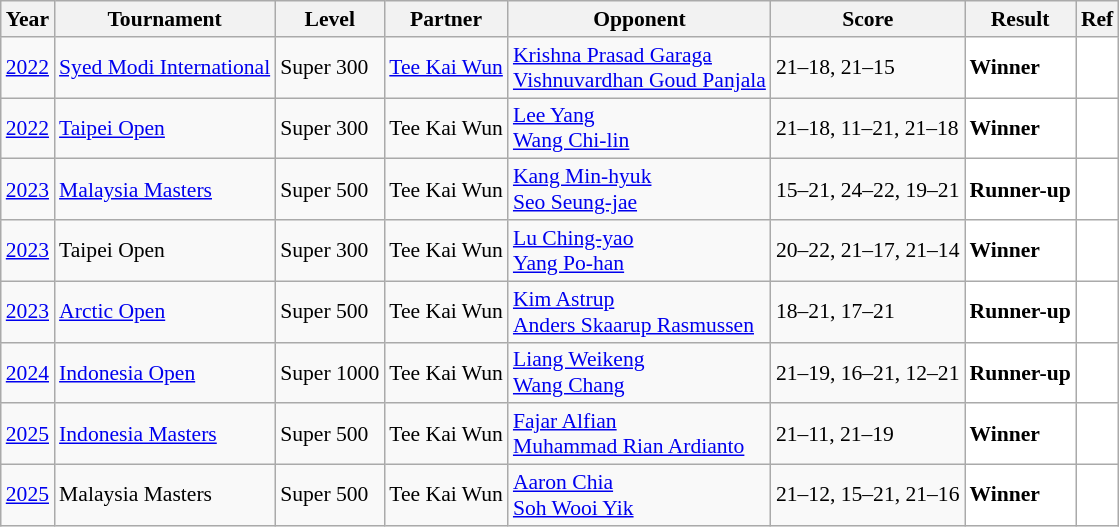<table class="sortable wikitable" style="font-size: 90%;">
<tr>
<th>Year</th>
<th>Tournament</th>
<th>Level</th>
<th>Partner</th>
<th>Opponent</th>
<th>Score</th>
<th>Result</th>
<th>Ref</th>
</tr>
<tr>
<td align="center"><a href='#'>2022</a></td>
<td align="left"><a href='#'>Syed Modi International</a></td>
<td align="left">Super 300</td>
<td align="left"> <a href='#'>Tee Kai Wun</a></td>
<td align="left"> <a href='#'>Krishna Prasad Garaga</a><br> <a href='#'>Vishnuvardhan Goud Panjala</a></td>
<td align="left">21–18, 21–15</td>
<td style="text-align:left; background:white"> <strong>Winner</strong></td>
<td style="text-align:center; background:white"></td>
</tr>
<tr>
<td align="center"><a href='#'>2022</a></td>
<td align="left"><a href='#'>Taipei Open</a></td>
<td align="left">Super 300</td>
<td align="left"> Tee Kai Wun</td>
<td align="left"> <a href='#'>Lee Yang</a><br> <a href='#'>Wang Chi-lin</a></td>
<td align="left">21–18, 11–21, 21–18</td>
<td style="text-align:left; background:white"> <strong>Winner</strong></td>
<td style="text-align:center; background:white"></td>
</tr>
<tr>
<td align="center"><a href='#'>2023</a></td>
<td align="left"><a href='#'>Malaysia Masters</a></td>
<td align="left">Super 500</td>
<td align="left"> Tee Kai Wun</td>
<td align="left"> <a href='#'>Kang Min-hyuk</a><br> <a href='#'>Seo Seung-jae</a></td>
<td align="left">15–21, 24–22, 19–21</td>
<td style="text-align:left; background:white"> <strong>Runner-up</strong></td>
<td style="text-align:center; background:white"></td>
</tr>
<tr>
<td align="center"><a href='#'>2023</a></td>
<td align="left">Taipei Open</td>
<td align="left">Super 300</td>
<td align="left"> Tee Kai Wun</td>
<td align="left"> <a href='#'>Lu Ching-yao</a><br> <a href='#'>Yang Po-han</a></td>
<td align="left">20–22, 21–17, 21–14</td>
<td style="text-align:left; background:white"> <strong>Winner</strong></td>
<td style="text-align:center; background:white"></td>
</tr>
<tr>
<td align="center"><a href='#'>2023</a></td>
<td align="left"><a href='#'>Arctic Open</a></td>
<td align="left">Super 500</td>
<td align="left"> Tee Kai Wun</td>
<td align="left"> <a href='#'>Kim Astrup</a><br> <a href='#'>Anders Skaarup Rasmussen</a></td>
<td align="left">18–21, 17–21</td>
<td style="text-align:left; background:white"> <strong>Runner-up</strong></td>
<td style="text-align:center; background:white"></td>
</tr>
<tr>
<td align="center"><a href='#'>2024</a></td>
<td align="left"><a href='#'>Indonesia Open</a></td>
<td align="left">Super 1000</td>
<td align="left"> Tee Kai Wun</td>
<td align="left"> <a href='#'>Liang Weikeng</a><br> <a href='#'>Wang Chang</a></td>
<td align="left">21–19, 16–21, 12–21</td>
<td style="text-align:left; background:white"> <strong>Runner-up</strong></td>
<td style="text-align:center; background:white"></td>
</tr>
<tr>
<td align="center"><a href='#'>2025</a></td>
<td align="left"><a href='#'>Indonesia Masters</a></td>
<td align="left">Super 500</td>
<td align="left"> Tee Kai Wun</td>
<td align="left"> <a href='#'>Fajar Alfian</a><br> <a href='#'>Muhammad Rian Ardianto</a></td>
<td align="left">21–11, 21–19</td>
<td style="text-align:left; background:white"> <strong>Winner</strong></td>
<td style="text-align:center; background: white"></td>
</tr>
<tr>
<td align="center"><a href='#'>2025</a></td>
<td align="left">Malaysia Masters</td>
<td align="left">Super 500</td>
<td align="left"> Tee Kai Wun</td>
<td align="left"> <a href='#'>Aaron Chia</a><br> <a href='#'>Soh Wooi Yik</a></td>
<td align="left">21–12, 15–21, 21–16</td>
<td style="text-align:left; background: white"> <strong>Winner</strong></td>
<td style="text-align:center; background: white"></td>
</tr>
</table>
